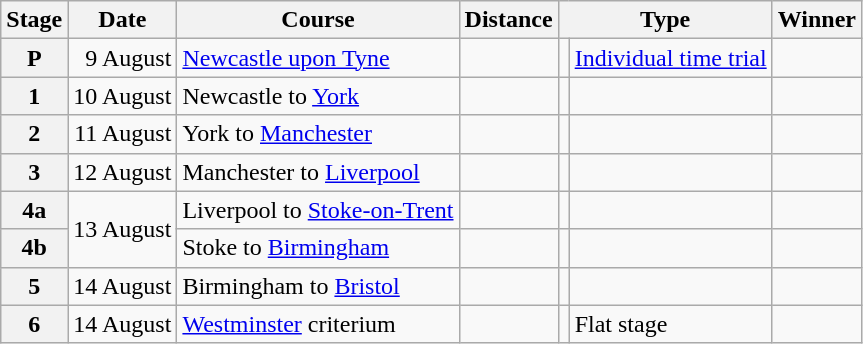<table class="wikitable">
<tr>
<th scope="col">Stage</th>
<th scope="col">Date</th>
<th scope="col">Course</th>
<th scope="col">Distance</th>
<th scope="col" colspan="2">Type</th>
<th scope="col">Winner</th>
</tr>
<tr>
<th scope="row">P</th>
<td style="text-align:right;">9 August</td>
<td><a href='#'>Newcastle upon Tyne</a></td>
<td></td>
<td></td>
<td><a href='#'>Individual time trial</a></td>
<td></td>
</tr>
<tr>
<th scope="row">1</th>
<td style="text-align:right;">10 August</td>
<td>Newcastle to <a href='#'>York</a></td>
<td></td>
<td></td>
<td></td>
<td></td>
</tr>
<tr>
<th scope="row">2</th>
<td style="text-align:right;">11 August</td>
<td>York to <a href='#'>Manchester</a></td>
<td></td>
<td></td>
<td></td>
<td></td>
</tr>
<tr>
<th scope="row">3</th>
<td style="text-align:right;">12 August</td>
<td>Manchester to <a href='#'>Liverpool</a></td>
<td></td>
<td></td>
<td></td>
<td></td>
</tr>
<tr>
<th scope="row">4a</th>
<td style="text-align:right;" rowspan=2>13 August</td>
<td>Liverpool to <a href='#'>Stoke-on-Trent</a></td>
<td></td>
<td></td>
<td></td>
<td></td>
</tr>
<tr>
<th scope="row">4b</th>
<td>Stoke to <a href='#'>Birmingham</a></td>
<td></td>
<td></td>
<td></td>
<td></td>
</tr>
<tr>
<th scope="row">5</th>
<td style="text-align:right;">14 August</td>
<td>Birmingham to <a href='#'>Bristol</a></td>
<td></td>
<td></td>
<td></td>
<td></td>
</tr>
<tr>
<th scope="row">6</th>
<td style="text-align:right;">14 August</td>
<td><a href='#'>Westminster</a> criterium</td>
<td></td>
<td></td>
<td>Flat stage</td>
<td></td>
</tr>
</table>
